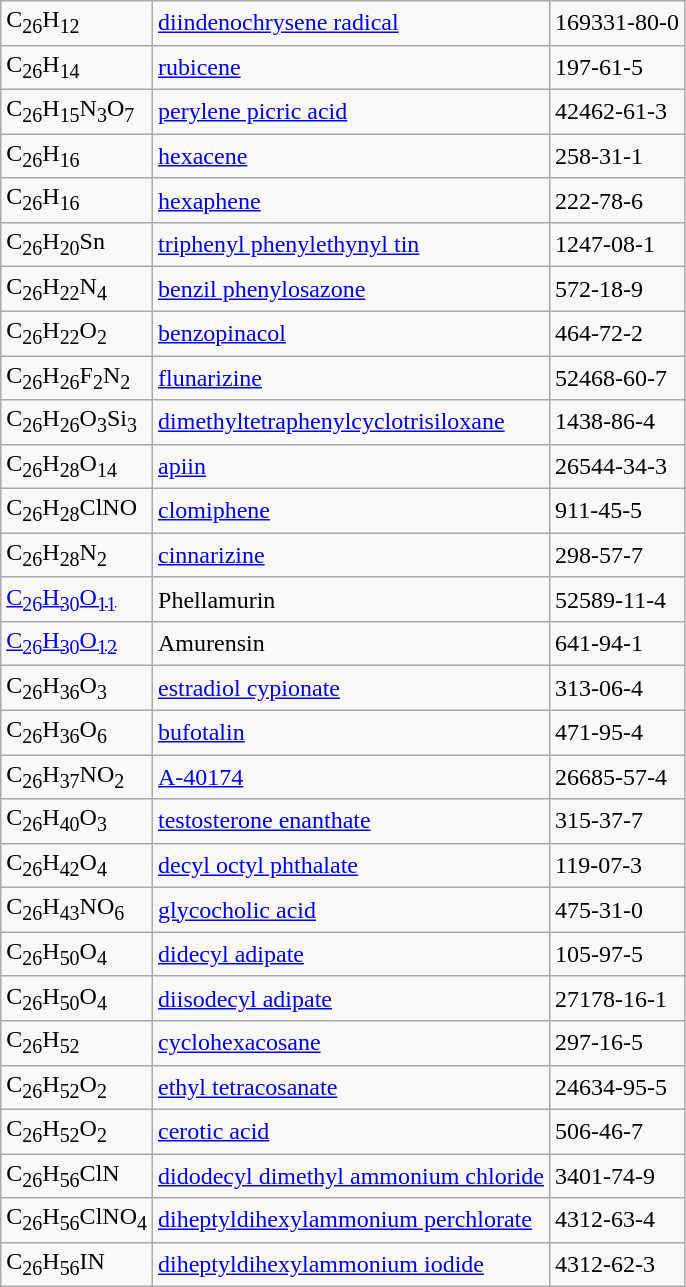<table class="wikitable">
<tr>
<td>C<sub>26</sub>H<sub>12</sub></td>
<td><a href='#'>diindenochrysene radical</a></td>
<td>169331-80-0</td>
</tr>
<tr>
<td>C<sub>26</sub>H<sub>14</sub></td>
<td><a href='#'>rubicene</a></td>
<td>197-61-5</td>
</tr>
<tr>
<td>C<sub>26</sub>H<sub>15</sub>N<sub>3</sub>O<sub>7</sub></td>
<td><a href='#'>perylene picric acid</a></td>
<td>42462-61-3</td>
</tr>
<tr>
<td>C<sub>26</sub>H<sub>16</sub></td>
<td><a href='#'>hexacene</a></td>
<td>258-31-1</td>
</tr>
<tr>
<td>C<sub>26</sub>H<sub>16</sub></td>
<td><a href='#'>hexaphene</a></td>
<td>222-78-6</td>
</tr>
<tr>
<td>C<sub>26</sub>H<sub>20</sub>Sn</td>
<td><a href='#'>triphenyl phenylethynyl tin</a></td>
<td>1247-08-1</td>
</tr>
<tr>
<td>C<sub>26</sub>H<sub>22</sub>N<sub>4</sub></td>
<td><a href='#'>benzil phenylosazone</a></td>
<td>572-18-9</td>
</tr>
<tr>
<td>C<sub>26</sub>H<sub>22</sub>O<sub>2</sub></td>
<td><a href='#'>benzopinacol</a></td>
<td>464-72-2</td>
</tr>
<tr>
<td>C<sub>26</sub>H<sub>26</sub>F<sub>2</sub>N<sub>2</sub></td>
<td><a href='#'>flunarizine</a></td>
<td>52468-60-7</td>
</tr>
<tr>
<td>C<sub>26</sub>H<sub>26</sub>O<sub>3</sub>Si<sub>3</sub></td>
<td><a href='#'>dimethyltetraphenylcyclotrisiloxane</a></td>
<td>1438-86-4</td>
</tr>
<tr>
<td>C<sub>26</sub>H<sub>28</sub>O<sub>14</sub></td>
<td><a href='#'>apiin</a></td>
<td>26544-34-3</td>
</tr>
<tr>
<td>C<sub>26</sub>H<sub>28</sub>ClNO</td>
<td><a href='#'>clomiphene</a></td>
<td>911-45-5</td>
</tr>
<tr>
<td>C<sub>26</sub>H<sub>28</sub>N<sub>2</sub></td>
<td><a href='#'>cinnarizine</a></td>
<td>298-57-7</td>
</tr>
<tr>
<td><a href='#'>C<sub>26</sub>H<sub>30</sub>O<sub>11</sub></a></td>
<td>Phellamurin</td>
<td>52589-11-4</td>
</tr>
<tr>
<td><a href='#'>C<sub>26</sub>H<sub>30</sub>O<sub>12</sub></a></td>
<td>Amurensin</td>
<td>641-94-1</td>
</tr>
<tr>
<td>C<sub>26</sub>H<sub>36</sub>O<sub>3</sub></td>
<td><a href='#'>estradiol cypionate</a></td>
<td>313-06-4</td>
</tr>
<tr>
<td>C<sub>26</sub>H<sub>36</sub>O<sub>6</sub></td>
<td><a href='#'>bufotalin</a></td>
<td>471-95-4</td>
</tr>
<tr>
<td>C<sub>26</sub>H<sub>37</sub>NO<sub>2</sub></td>
<td><a href='#'>A-40174</a></td>
<td>26685-57-4</td>
</tr>
<tr>
<td>C<sub>26</sub>H<sub>40</sub>O<sub>3</sub></td>
<td><a href='#'>testosterone enanthate</a></td>
<td>315-37-7</td>
</tr>
<tr>
<td>C<sub>26</sub>H<sub>42</sub>O<sub>4</sub></td>
<td><a href='#'>decyl octyl phthalate</a></td>
<td>119-07-3</td>
</tr>
<tr>
<td>C<sub>26</sub>H<sub>43</sub>NO<sub>6</sub></td>
<td><a href='#'>glycocholic acid</a></td>
<td>475-31-0</td>
</tr>
<tr>
<td>C<sub>26</sub>H<sub>50</sub>O<sub>4</sub></td>
<td><a href='#'>didecyl adipate</a></td>
<td>105-97-5</td>
</tr>
<tr>
<td>C<sub>26</sub>H<sub>50</sub>O<sub>4</sub></td>
<td><a href='#'>diisodecyl adipate</a></td>
<td>27178-16-1</td>
</tr>
<tr>
<td>C<sub>26</sub>H<sub>52</sub></td>
<td><a href='#'>cyclohexacosane</a></td>
<td>297-16-5</td>
</tr>
<tr>
<td>C<sub>26</sub>H<sub>52</sub>O<sub>2</sub></td>
<td><a href='#'>ethyl tetracosanate</a></td>
<td>24634-95-5</td>
</tr>
<tr>
<td>C<sub>26</sub>H<sub>52</sub>O<sub>2</sub></td>
<td><a href='#'>cerotic acid</a></td>
<td>506-46-7</td>
</tr>
<tr>
<td>C<sub>26</sub>H<sub>56</sub>ClN</td>
<td><a href='#'>didodecyl dimethyl ammonium chloride</a></td>
<td>3401-74-9</td>
</tr>
<tr>
<td>C<sub>26</sub>H<sub>56</sub>ClNO<sub>4</sub></td>
<td><a href='#'>diheptyldihexylammonium perchlorate</a></td>
<td>4312-63-4</td>
</tr>
<tr>
<td>C<sub>26</sub>H<sub>56</sub>IN</td>
<td><a href='#'>diheptyldihexylammonium iodide</a></td>
<td>4312-62-3</td>
</tr>
</table>
